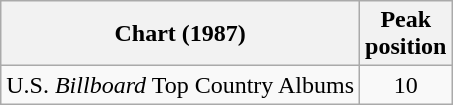<table class="wikitable">
<tr>
<th>Chart (1987)</th>
<th>Peak<br>position</th>
</tr>
<tr>
<td>U.S. <em>Billboard</em> Top Country Albums</td>
<td align="center">10</td>
</tr>
</table>
